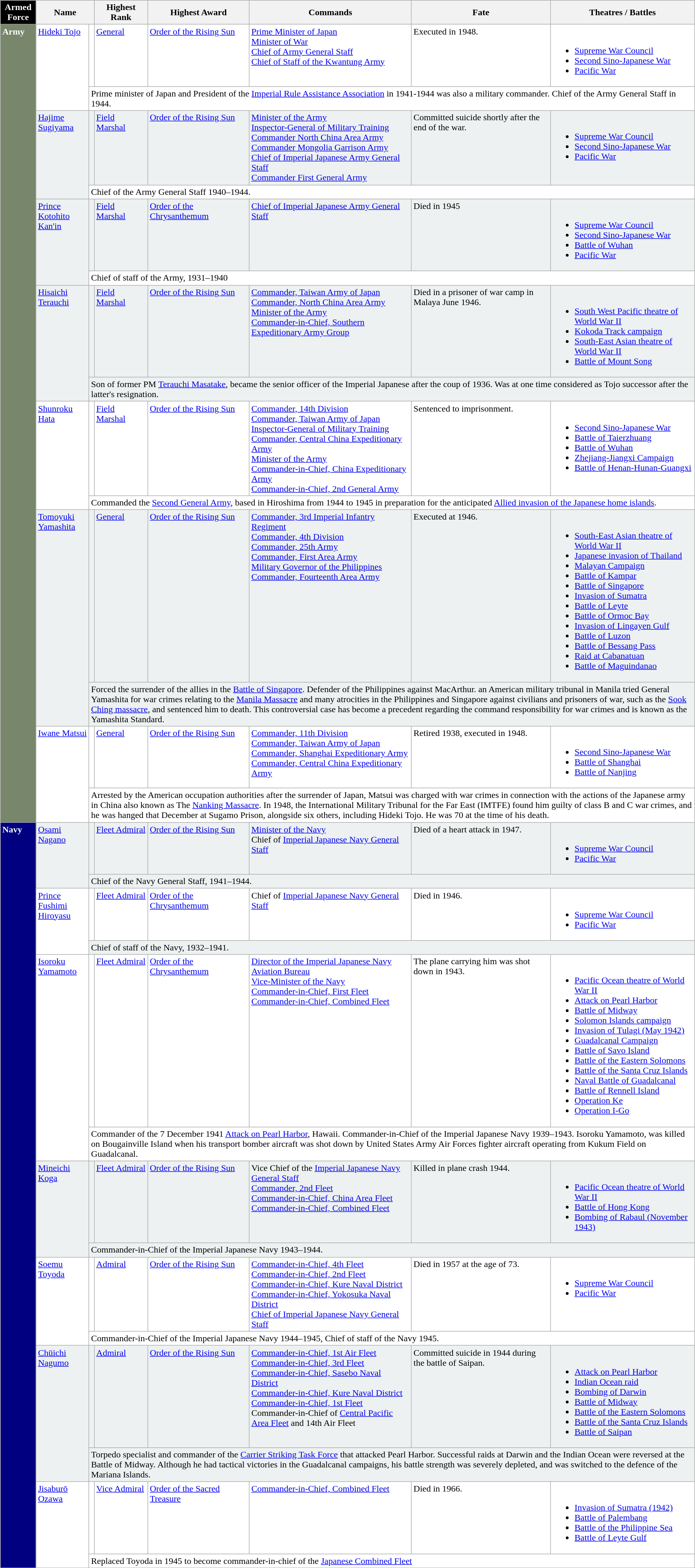<table class="wikitable">
<tr>
<th style="background:#000; color:white;">Armed Force</th>
<th colspan="2">Name</th>
<th>Highest Rank</th>
<th>Highest Award</th>
<th>Commands</th>
<th>Fate</th>
<th>Theatres / Battles</th>
</tr>
<tr style="background:#fff;vertical-align: top;">
<td rowspan="14" style="background:#78866b; color:white;"><strong>Army</strong></td>
<td rowspan="2"><a href='#'>Hideki Tojo</a></td>
<td></td>
<td><a href='#'>General</a></td>
<td><a href='#'>Order of the Rising Sun</a></td>
<td><a href='#'>Prime Minister of Japan</a><br><a href='#'>Minister of War</a><br><a href='#'>Chief of Army General Staff</a><br><a href='#'>Chief of Staff of the Kwantung Army</a></td>
<td>Executed in 1948.</td>
<td><br><ul><li><a href='#'>Supreme War Council</a></li><li><a href='#'>Second Sino-Japanese War</a></li><li><a href='#'>Pacific War</a></li></ul></td>
</tr>
<tr style="background:#fff;">
<td colspan="8">Prime minister of Japan and President of the <a href='#'>Imperial Rule Assistance Association</a> in 1941-1944 was also a military commander. Chief of the Army General Staff in 1944.</td>
</tr>
<tr style="background:#edf1f1;vertical-align: top;">
<td rowspan="2"><a href='#'>Hajime Sugiyama</a></td>
<td></td>
<td><a href='#'>Field Marshal</a></td>
<td><a href='#'>Order of the Rising Sun</a></td>
<td><a href='#'>Minister of the Army</a><br><a href='#'>Inspector-General of Military Training</a><br><a href='#'>Commander North China Area Army</a><br><a href='#'>Commander Mongolia Garrison Army</a><br><a href='#'>Chief of Imperial Japanese Army General Staff</a><br><a href='#'>Commander First General Army</a></td>
<td>Committed suicide shortly after the end of the war.</td>
<td><br><ul><li><a href='#'>Supreme War Council</a></li><li><a href='#'>Second Sino-Japanese War</a></li><li><a href='#'>Pacific War</a></li></ul></td>
</tr>
<tr style="background:#fff;">
<td colspan="8">Chief of the Army General Staff 1940–1944.</td>
</tr>
<tr style="background:#edf1f1;vertical-align: top;">
<td rowspan="2"><a href='#'>Prince Kotohito Kan'in</a></td>
<td></td>
<td><a href='#'>Field Marshal</a></td>
<td><a href='#'>Order of the Chrysanthemum</a></td>
<td><a href='#'>Chief of Imperial Japanese Army General Staff</a></td>
<td>Died in 1945</td>
<td><br><ul><li><a href='#'>Supreme War Council</a></li><li><a href='#'>Second Sino-Japanese War</a></li><li><a href='#'>Battle of Wuhan</a></li><li><a href='#'>Pacific War</a></li></ul></td>
</tr>
<tr style="background:#fff;">
<td colspan="8">Chief of staff of the Army, 1931–1940</td>
</tr>
<tr style="background:#edf1f1;vertical-align: top;">
<td rowspan="2"><a href='#'>Hisaichi Terauchi</a></td>
<td></td>
<td><a href='#'>Field Marshal</a></td>
<td><a href='#'>Order of the Rising Sun</a></td>
<td><a href='#'>Commander, Taiwan Army of Japan</a><br><a href='#'>Commander, North China Area Army</a><br><a href='#'>Minister of the Army</a><br><a href='#'>Commander-in-Chief, Southern Expeditionary Army Group</a></td>
<td>Died in a prisoner of war camp in Malaya June 1946.</td>
<td><br><ul><li><a href='#'>South West Pacific theatre of World War II</a></li><li><a href='#'>Kokoda Track campaign</a></li><li><a href='#'>South-East Asian theatre of World War II</a></li><li><a href='#'>Battle of Mount Song</a></li></ul></td>
</tr>
<tr style="background:#edf1f1;">
<td colspan="8">Son of former PM <a href='#'>Terauchi Masatake</a>, became the senior officer of the Imperial Japanese after the coup of 1936. Was at one time considered as Tojo successor after the latter's resignation.</td>
</tr>
<tr style="background:#fff;vertical-align: top;">
<td rowspan="2"><a href='#'>Shunroku Hata</a></td>
<td></td>
<td><a href='#'>Field Marshal</a></td>
<td><a href='#'>Order of the Rising Sun</a></td>
<td><a href='#'>Commander, 14th Division</a><br><a href='#'>Commander, Taiwan Army of Japan</a><br><a href='#'>Inspector-General of Military Training</a><br><a href='#'>Commander, Central China Expeditionary Army</a><br><a href='#'>Minister of the Army</a><br><a href='#'>Commander-in-Chief, China Expeditionary Army</a><br><a href='#'>Commander-in-Chief, 2nd General Army</a></td>
<td>Sentenced to imprisonment.</td>
<td><br><ul><li><a href='#'>Second Sino-Japanese War</a></li><li><a href='#'>Battle of Taierzhuang</a></li><li><a href='#'>Battle of Wuhan</a></li><li><a href='#'>Zhejiang-Jiangxi Campaign</a></li><li><a href='#'>Battle of Henan-Hunan-Guangxi</a></li></ul></td>
</tr>
<tr style="background:#fff;">
<td colspan="8">Commanded the <a href='#'>Second General Army</a>, based in Hiroshima from 1944 to 1945 in preparation for the anticipated <a href='#'>Allied invasion of the Japanese home islands</a>.</td>
</tr>
<tr style="background:#edf1f1;vertical-align: top;">
<td rowspan="2"><a href='#'>Tomoyuki Yamashita</a></td>
<td></td>
<td><a href='#'>General</a></td>
<td><a href='#'>Order of the Rising Sun</a></td>
<td><a href='#'>Commander, 3rd Imperial Infantry Regiment</a><br><a href='#'>Commander, 4th Division</a><br><a href='#'>Commander, 25th Army</a><br><a href='#'>Commander, First Area Army</a><br><a href='#'>Military Governor of the Philippines</a><br><a href='#'>Commander, Fourteenth Area Army</a></td>
<td>Executed at 1946.</td>
<td><br><ul><li><a href='#'>South-East Asian theatre of World War II</a></li><li><a href='#'>Japanese invasion of Thailand</a></li><li><a href='#'>Malayan Campaign</a></li><li><a href='#'>Battle of Kampar</a></li><li><a href='#'>Battle of Singapore</a></li><li><a href='#'>Invasion of Sumatra</a></li><li><a href='#'>Battle of Leyte</a></li><li><a href='#'>Battle of Ormoc Bay</a></li><li><a href='#'>Invasion of Lingayen Gulf</a></li><li><a href='#'>Battle of Luzon</a></li><li><a href='#'>Battle of Bessang Pass</a></li><li><a href='#'>Raid at Cabanatuan</a></li><li><a href='#'>Battle of Maguindanao</a></li></ul></td>
</tr>
<tr style="background:#edf1f1;">
<td colspan="8">Forced the surrender of the allies in the <a href='#'>Battle of Singapore</a>. Defender of the Philippines against MacArthur. an American military tribunal in Manila tried General Yamashita for war crimes relating to the <a href='#'>Manila Massacre</a> and many atrocities in the Philippines and Singapore against civilians and prisoners of war, such as the <a href='#'>Sook Ching massacre</a>, and sentenced him to death. This controversial case has become a precedent regarding the command responsibility for war crimes and is known as the Yamashita Standard.</td>
</tr>
<tr style="background:#fff;vertical-align: top;">
<td rowspan="2"><a href='#'>Iwane Matsui</a></td>
<td></td>
<td><a href='#'>General</a></td>
<td><a href='#'>Order of the Rising Sun</a></td>
<td><a href='#'>Commander, 11th Division</a><br><a href='#'>Commander, Taiwan Army of Japan</a><br><a href='#'>Commander, Shanghai Expeditionary Army</a><br><a href='#'>Commander, Central China Expeditionary Army</a></td>
<td>Retired 1938, executed in 1948.</td>
<td><br><ul><li><a href='#'>Second Sino-Japanese War</a></li><li><a href='#'>Battle of Shanghai</a></li><li><a href='#'>Battle of Nanjing</a></li></ul></td>
</tr>
<tr style="background:#fff;">
<td colspan="8">Arrested by the American occupation authorities after the surrender of Japan, Matsui was charged with war crimes in connection with the actions of the Japanese army in China also known as The <a href='#'>Nanking Massacre</a>. In 1948, the International Military Tribunal for the Far East (IMTFE) found him guilty of class B and C war crimes, and he was hanged that December at Sugamo Prison, alongside six others, including Hideki Tojo. He was 70 at the time of his death.</td>
</tr>
<tr style="background:#edf1f1;vertical-align: top;">
<td rowspan="14" style="background:navy; color:white;"><strong>Navy</strong></td>
<td rowspan="2"><a href='#'>Osami Nagano</a></td>
<td></td>
<td><a href='#'>Fleet Admiral</a></td>
<td><a href='#'>Order of the Rising Sun</a></td>
<td><a href='#'>Minister of the Navy</a><br>Chief of <a href='#'>Imperial Japanese Navy General Staff</a></td>
<td>Died of a heart attack in 1947.</td>
<td><br><ul><li><a href='#'>Supreme War Council</a></li><li><a href='#'>Pacific War</a></li></ul></td>
</tr>
<tr style="background:#edf1f1;">
<td colspan="8">Chief of the Navy General Staff, 1941–1944.</td>
</tr>
<tr style="background:#fff;vertical-align: top;">
<td rowspan="2"><a href='#'>Prince Fushimi Hiroyasu</a></td>
<td></td>
<td><a href='#'>Fleet Admiral</a></td>
<td><a href='#'>Order of the Chrysanthemum</a></td>
<td>Chief of <a href='#'>Imperial Japanese Navy General Staff</a></td>
<td>Died in 1946.</td>
<td><br><ul><li><a href='#'>Supreme War Council</a></li><li><a href='#'>Pacific War</a></li></ul></td>
</tr>
<tr style="background:#edf1f1;">
<td colspan="8">Chief of staff of the Navy, 1932–1941.</td>
</tr>
<tr style="background:#fff;vertical-align: top;">
<td rowspan="2"><a href='#'>Isoroku Yamamoto</a></td>
<td></td>
<td><a href='#'>Fleet Admiral</a></td>
<td><a href='#'>Order of the Chrysanthemum</a></td>
<td><a href='#'>Director of the Imperial Japanese Navy Aviation Bureau</a><br><a href='#'>Vice-Minister of the Navy</a><br><a href='#'>Commander-in-Chief, First Fleet</a><br><a href='#'>Commander-in-Chief, Combined Fleet</a></td>
<td>The plane carrying him was shot down in 1943.</td>
<td><br><ul><li><a href='#'>Pacific Ocean theatre of World War II</a></li><li><a href='#'>Attack on Pearl Harbor</a></li><li><a href='#'>Battle of Midway</a></li><li><a href='#'>Solomon Islands campaign</a></li><li><a href='#'>Invasion of Tulagi (May 1942)</a></li><li><a href='#'>Guadalcanal Campaign</a></li><li><a href='#'>Battle of Savo Island</a></li><li><a href='#'>Battle of the Eastern Solomons</a></li><li><a href='#'>Battle of the Santa Cruz Islands</a></li><li><a href='#'>Naval Battle of Guadalcanal</a></li><li><a href='#'>Battle of Rennell Island</a></li><li><a href='#'>Operation Ke</a></li><li><a href='#'>Operation I-Go</a></li></ul></td>
</tr>
<tr style="background:#fff;">
<td colspan="8">Commander of the 7 December 1941 <a href='#'>Attack on Pearl Harbor</a>, Hawaii. Commander-in-Chief of the Imperial Japanese Navy 1939–1943. Isoroku Yamamoto, was killed on Bougainville Island when his transport bomber aircraft was shot down by United States Army Air Forces fighter aircraft operating from Kukum Field on Guadalcanal.</td>
</tr>
<tr style="background:#edf1f1;vertical-align: top;">
<td rowspan="2"><a href='#'>Mineichi Koga</a></td>
<td></td>
<td><a href='#'>Fleet Admiral</a></td>
<td><a href='#'>Order of the Rising Sun</a></td>
<td>Vice Chief of the <a href='#'>Imperial Japanese Navy General Staff</a><br><a href='#'>Commander, 2nd Fleet</a><br><a href='#'>Commander-in-Chief, China Area Fleet</a><br><a href='#'>Commander-in-Chief, Combined Fleet</a></td>
<td>Killed in plane crash 1944.</td>
<td><br><ul><li><a href='#'>Pacific Ocean theatre of World War II</a></li><li><a href='#'>Battle of Hong Kong</a></li><li><a href='#'>Bombing of Rabaul (November 1943)</a></li></ul></td>
</tr>
<tr style="background:#edf1f1;">
<td colspan="8">Commander-in-Chief of the Imperial Japanese Navy 1943–1944.</td>
</tr>
<tr style="background:#fff;vertical-align: top;">
<td rowspan="2"><a href='#'>Soemu Toyoda</a></td>
<td></td>
<td><a href='#'>Admiral</a></td>
<td><a href='#'>Order of the Rising Sun</a></td>
<td><a href='#'>Commander-in-Chief, 4th Fleet</a><br><a href='#'>Commander-in-Chief, 2nd Fleet</a><br><a href='#'>Commander-in-Chief, Kure Naval District</a><br><a href='#'>Commander-in-Chief, Yokosuka Naval District</a><br><a href='#'>Chief of Imperial Japanese Navy General Staff</a></td>
<td>Died in 1957 at the age of 73.</td>
<td><br><ul><li><a href='#'>Supreme War Council</a></li><li><a href='#'>Pacific War</a></li></ul></td>
</tr>
<tr style="background:#fff;">
<td colspan="8">Commander-in-Chief of the Imperial Japanese Navy 1944–1945, Chief of staff of the Navy 1945.</td>
</tr>
<tr style="background:#edf1f1;vertical-align: top;">
<td rowspan="2"><a href='#'>Chūichi Nagumo</a></td>
<td></td>
<td><a href='#'>Admiral</a></td>
<td><a href='#'>Order of the Rising Sun</a></td>
<td><a href='#'>Commander-in-Chief, 1st Air Fleet</a><br><a href='#'>Commander-in-Chief, 3rd Fleet</a><br><a href='#'>Commander-in-Chief, Sasebo Naval District</a><br><a href='#'>Commander-in-Chief, Kure Naval District</a><br><a href='#'>Commander-in-Chief, 1st Fleet</a><br>Commander-in-Chief of <a href='#'>Central Pacific Area Fleet</a> and 14th Air Fleet</td>
<td>Committed suicide in 1944 during the battle of Saipan.</td>
<td><br><ul><li><a href='#'>Attack on Pearl Harbor</a></li><li><a href='#'>Indian Ocean raid</a></li><li><a href='#'>Bombing of Darwin</a></li><li><a href='#'>Battle of Midway</a></li><li><a href='#'>Battle of the Eastern Solomons</a></li><li><a href='#'>Battle of the Santa Cruz Islands</a></li><li><a href='#'>Battle of Saipan</a></li></ul></td>
</tr>
<tr style="background:#edf1f1;">
<td colspan="8">Torpedo specialist and commander of the <a href='#'>Carrier Striking Task Force</a> that attacked Pearl Harbor. Successful raids at Darwin and the Indian Ocean were reversed at the Battle of Midway. Although he had tactical victories in the Guadalcanal campaigns, his battle strength was severely depleted, and was switched to the defence of the Mariana Islands.</td>
</tr>
<tr style="background:#fff;vertical-align: top;">
<td rowspan="2"><a href='#'>Jisaburō Ozawa</a></td>
<td></td>
<td><a href='#'>Vice Admiral</a></td>
<td><a href='#'>Order of the Sacred Treasure</a></td>
<td><a href='#'>Commander-in-Chief, Combined Fleet</a></td>
<td>Died in 1966.</td>
<td><br><ul><li><a href='#'>Invasion of Sumatra (1942)</a></li><li><a href='#'>Battle of Palembang</a></li><li><a href='#'>Battle of the Philippine Sea</a></li><li><a href='#'>Battle of Leyte Gulf</a></li></ul></td>
</tr>
<tr style="background:#fff;">
<td colspan="8">Replaced Toyoda in 1945 to become commander-in-chief of the <a href='#'>Japanese Combined Fleet</a></td>
</tr>
</table>
